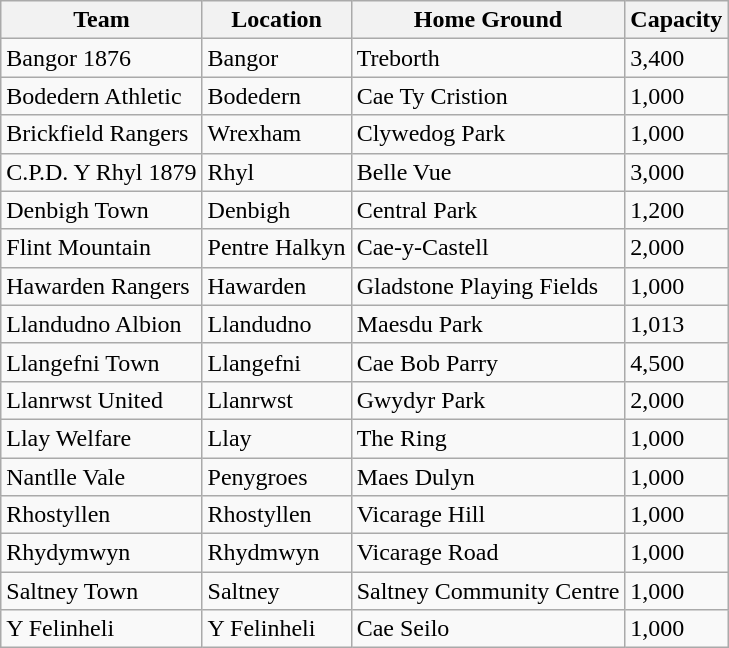<table class="wikitable sortable">
<tr>
<th>Team</th>
<th>Location</th>
<th>Home Ground</th>
<th>Capacity</th>
</tr>
<tr>
<td>Bangor 1876</td>
<td>Bangor</td>
<td>Treborth</td>
<td>3,400</td>
</tr>
<tr>
<td>Bodedern Athletic</td>
<td>Bodedern</td>
<td>Cae Ty Cristion</td>
<td>1,000</td>
</tr>
<tr>
<td>Brickfield Rangers</td>
<td>Wrexham</td>
<td>Clywedog Park</td>
<td>1,000</td>
</tr>
<tr>
<td>C.P.D. Y Rhyl 1879</td>
<td>Rhyl</td>
<td>Belle Vue</td>
<td>3,000</td>
</tr>
<tr>
<td>Denbigh Town</td>
<td>Denbigh</td>
<td>Central Park</td>
<td>1,200</td>
</tr>
<tr>
<td>Flint Mountain</td>
<td>Pentre Halkyn</td>
<td>Cae-y-Castell</td>
<td>2,000</td>
</tr>
<tr>
<td>Hawarden Rangers</td>
<td>Hawarden</td>
<td>Gladstone Playing Fields</td>
<td>1,000</td>
</tr>
<tr>
<td>Llandudno Albion</td>
<td>Llandudno</td>
<td>Maesdu Park</td>
<td>1,013</td>
</tr>
<tr>
<td>Llangefni Town</td>
<td>Llangefni</td>
<td>Cae Bob Parry</td>
<td>4,500</td>
</tr>
<tr>
<td>Llanrwst United</td>
<td>Llanrwst</td>
<td>Gwydyr Park</td>
<td>2,000</td>
</tr>
<tr>
<td>Llay Welfare</td>
<td>Llay</td>
<td>The Ring</td>
<td>1,000</td>
</tr>
<tr>
<td>Nantlle Vale</td>
<td>Penygroes</td>
<td>Maes Dulyn</td>
<td>1,000</td>
</tr>
<tr>
<td>Rhostyllen</td>
<td>Rhostyllen</td>
<td>Vicarage Hill</td>
<td>1,000</td>
</tr>
<tr>
<td>Rhydymwyn</td>
<td>Rhydmwyn</td>
<td>Vicarage Road</td>
<td>1,000</td>
</tr>
<tr>
<td>Saltney Town</td>
<td>Saltney</td>
<td>Saltney Community Centre</td>
<td>1,000</td>
</tr>
<tr>
<td>Y Felinheli</td>
<td>Y Felinheli</td>
<td>Cae Seilo</td>
<td>1,000</td>
</tr>
</table>
